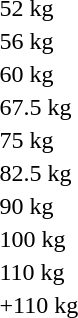<table>
<tr>
<td>52 kg<br></td>
<td></td>
<td></td>
<td></td>
</tr>
<tr>
<td>56 kg<br></td>
<td></td>
<td></td>
<td></td>
</tr>
<tr>
<td>60 kg<br></td>
<td></td>
<td></td>
<td></td>
</tr>
<tr>
<td>67.5 kg<br></td>
<td></td>
<td></td>
<td></td>
</tr>
<tr>
<td>75 kg<br></td>
<td></td>
<td></td>
<td></td>
</tr>
<tr>
<td>82.5 kg<br></td>
<td></td>
<td></td>
<td></td>
</tr>
<tr>
<td>90 kg<br></td>
<td></td>
<td></td>
<td></td>
</tr>
<tr>
<td>100 kg<br></td>
<td></td>
<td></td>
<td></td>
</tr>
<tr>
<td>110 kg<br></td>
<td></td>
<td></td>
<td></td>
</tr>
<tr>
<td>+110 kg<br></td>
<td></td>
<td></td>
<td></td>
</tr>
</table>
